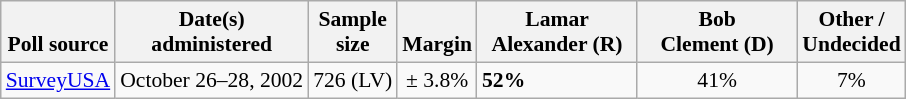<table class="wikitable" style="font-size:90%">
<tr valign="bottom">
<th>Poll source</th>
<th>Date(s)<br>administered</th>
<th>Sample<br>size</th>
<th>Margin<br></th>
<th style="width:100px;">Lamar<br>Alexander (R)</th>
<th style="width:100px;">Bob<br>Clement (D)</th>
<th>Other /<br>Undecided</th>
</tr>
<tr>
<td><a href='#'>SurveyUSA</a></td>
<td align="center">October 26–28, 2002</td>
<td align="center">726 (LV)</td>
<td align="center">± 3.8%</td>
<td><strong>52%</strong></td>
<td align="center">41%</td>
<td align="center">7%</td>
</tr>
</table>
